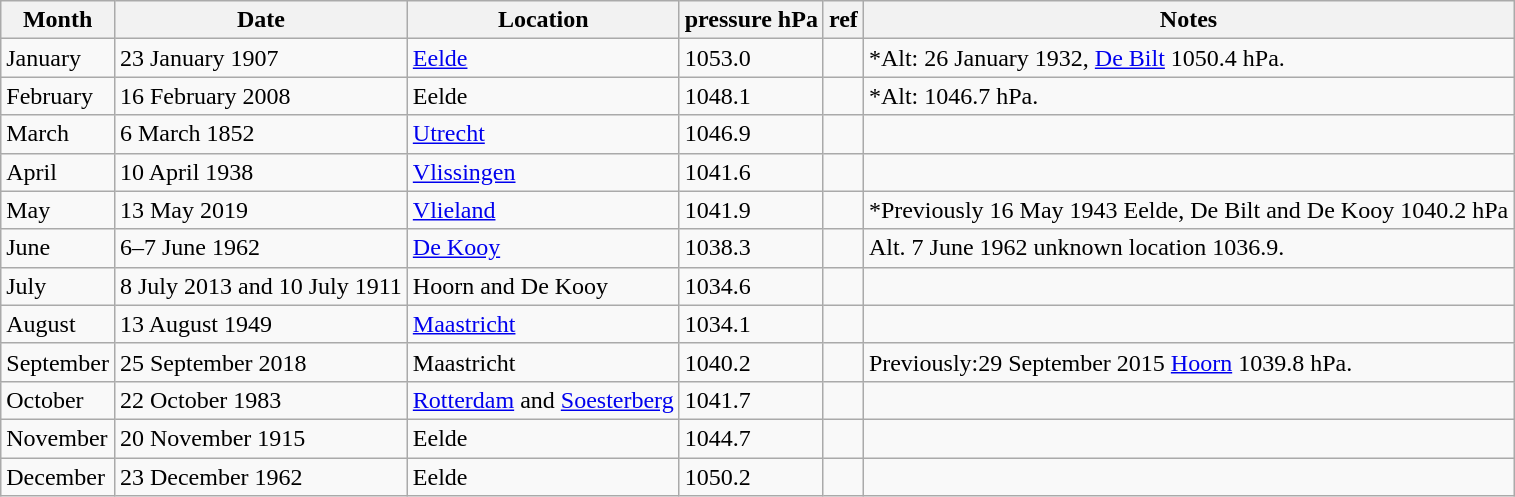<table class="wikitable sortable">
<tr>
<th>Month</th>
<th>Date</th>
<th class="unsortable">Location</th>
<th>pressure hPa</th>
<th class="unsortable">ref</th>
<th class="unsortable">Notes</th>
</tr>
<tr>
<td>January</td>
<td>23 January 1907</td>
<td><a href='#'>Eelde</a></td>
<td>1053.0</td>
<td></td>
<td>*Alt: 26 January 1932, <a href='#'>De Bilt</a> 1050.4 hPa.</td>
</tr>
<tr>
<td>February</td>
<td>16 February 2008</td>
<td>Eelde</td>
<td>1048.1</td>
<td></td>
<td>*Alt: 1046.7 hPa.</td>
</tr>
<tr>
<td>March</td>
<td>6 March 1852</td>
<td><a href='#'>Utrecht</a></td>
<td>1046.9</td>
<td></td>
<td></td>
</tr>
<tr>
<td>April</td>
<td>10 April 1938</td>
<td><a href='#'>Vlissingen</a></td>
<td>1041.6</td>
<td></td>
<td></td>
</tr>
<tr>
<td>May</td>
<td>13 May 2019</td>
<td><a href='#'>Vlieland</a></td>
<td>1041.9</td>
<td></td>
<td>*Previously 16 May 1943 Eelde, De Bilt and De Kooy 1040.2 hPa</td>
</tr>
<tr>
<td>June</td>
<td>6–7 June 1962</td>
<td><a href='#'>De Kooy</a></td>
<td>1038.3</td>
<td></td>
<td>Alt. 7 June 1962 unknown location 1036.9.</td>
</tr>
<tr>
<td>July</td>
<td>8 July 2013 and 10 July 1911</td>
<td>Hoorn and De Kooy</td>
<td>1034.6</td>
<td></td>
<td></td>
</tr>
<tr>
<td>August</td>
<td>13 August 1949</td>
<td><a href='#'>Maastricht</a></td>
<td>1034.1</td>
<td></td>
<td></td>
</tr>
<tr>
<td>September</td>
<td>25 September 2018</td>
<td>Maastricht</td>
<td>1040.2</td>
<td></td>
<td>Previously:29 September 2015 <a href='#'>Hoorn</a> 1039.8 hPa.</td>
</tr>
<tr>
<td>October</td>
<td>22 October 1983</td>
<td><a href='#'>Rotterdam</a> and <a href='#'>Soesterberg</a></td>
<td>1041.7</td>
<td></td>
<td></td>
</tr>
<tr>
<td>November</td>
<td>20 November 1915</td>
<td>Eelde</td>
<td>1044.7</td>
<td></td>
<td></td>
</tr>
<tr>
<td>December</td>
<td>23 December 1962</td>
<td>Eelde</td>
<td>1050.2</td>
<td></td>
<td></td>
</tr>
</table>
